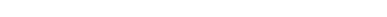<table style="width:400px; text-align:center;">
<tr style="color:white;">
<td style="background:"><strong>27</strong></td>
<td style="background:"><strong>8</strong></td>
<td style="background:"><strong>19</strong></td>
</tr>
<tr>
<td><span></span></td>
<td><span></span></td>
<td><span></span></td>
</tr>
</table>
